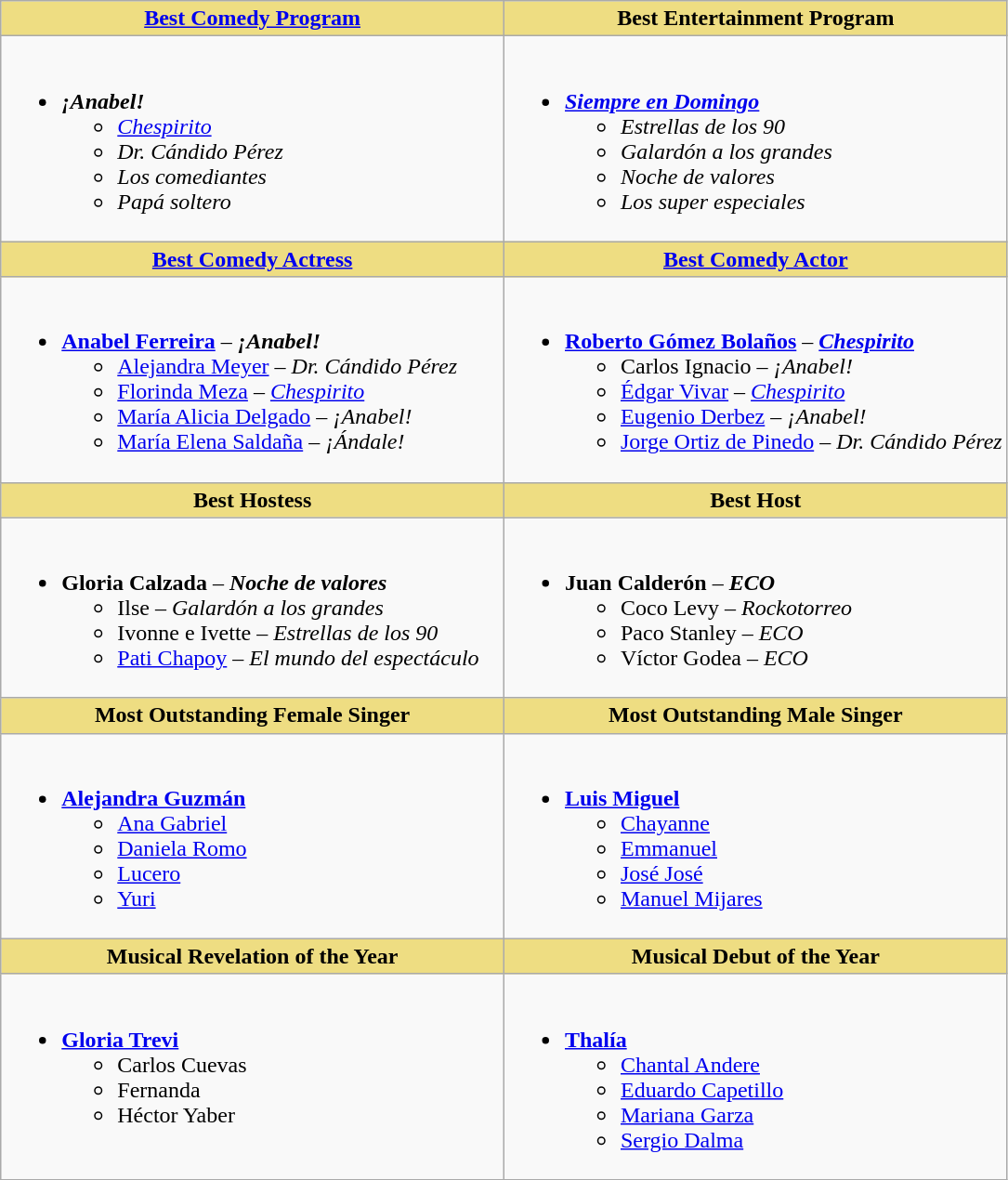<table class="wikitable">
<tr>
<th style="background:#EEDD82; width:50%"><a href='#'>Best Comedy Program</a></th>
<th style="background:#EEDD82; width:50%">Best Entertainment Program</th>
</tr>
<tr>
<td valign="top"><br><ul><li><strong><em>¡Anabel!</em></strong><ul><li><em><a href='#'>Chespirito</a></em></li><li><em>Dr. Cándido Pérez</em></li><li><em>Los comediantes</em></li><li><em>Papá soltero</em></li></ul></li></ul></td>
<td valign="top"><br><ul><li><strong><em><a href='#'>Siempre en Domingo</a></em></strong><ul><li><em>Estrellas de los 90</em></li><li><em>Galardón a los grandes</em></li><li><em>Noche de valores</em></li><li><em>Los super especiales</em></li></ul></li></ul></td>
</tr>
<tr>
<th style="background:#EEDD82; width:50%"><a href='#'>Best Comedy Actress</a></th>
<th style="background:#EEDD82; width:50%"><a href='#'>Best Comedy Actor</a></th>
</tr>
<tr>
<td valign="top"><br><ul><li><strong><a href='#'>Anabel Ferreira</a></strong> – <strong><em>¡Anabel!</em></strong><ul><li><a href='#'>Alejandra Meyer</a> – <em>Dr. Cándido Pérez</em></li><li><a href='#'>Florinda Meza</a> – <em><a href='#'>Chespirito</a></em></li><li><a href='#'>María Alicia Delgado</a> – <em>¡Anabel!</em></li><li><a href='#'>María Elena Saldaña</a> – <em>¡Ándale!</em></li></ul></li></ul></td>
<td valign="top"><br><ul><li><strong><a href='#'>Roberto Gómez Bolaños</a></strong> – <strong><em><a href='#'>Chespirito</a></em></strong><ul><li>Carlos Ignacio – <em>¡Anabel!</em></li><li><a href='#'>Édgar Vivar</a> – <em><a href='#'>Chespirito</a></em></li><li><a href='#'>Eugenio Derbez</a> – <em>¡Anabel!</em></li><li><a href='#'>Jorge Ortiz de Pinedo</a> – <em>Dr. Cándido Pérez</em></li></ul></li></ul></td>
</tr>
<tr>
<th style="background:#EEDD82; width:50%">Best Hostess</th>
<th style="background:#EEDD82; width:50%">Best Host</th>
</tr>
<tr>
<td valign="top"><br><ul><li><strong>Gloria Calzada</strong> – <strong><em>Noche de valores</em></strong><ul><li>Ilse – <em>Galardón a los grandes</em></li><li>Ivonne e Ivette – <em>Estrellas de los 90</em></li><li><a href='#'>Pati Chapoy</a> – <em>El mundo del espectáculo</em></li></ul></li></ul></td>
<td valign="top"><br><ul><li><strong>Juan Calderón</strong> – <strong><em>ECO</em></strong><ul><li>Coco Levy – <em>Rockotorreo</em></li><li>Paco Stanley – <em>ECO</em></li><li>Víctor Godea – <em>ECO</em></li></ul></li></ul></td>
</tr>
<tr>
<th style="background:#EEDD82; width:50%">Most Outstanding Female Singer</th>
<th style="background:#EEDD82; width:50%">Most Outstanding Male Singer</th>
</tr>
<tr>
<td valign="top"><br><ul><li><strong><a href='#'>Alejandra Guzmán</a></strong><ul><li><a href='#'>Ana Gabriel</a></li><li><a href='#'>Daniela Romo</a></li><li><a href='#'>Lucero</a></li><li><a href='#'>Yuri</a></li></ul></li></ul></td>
<td valign="top"><br><ul><li><strong><a href='#'>Luis Miguel</a></strong><ul><li><a href='#'>Chayanne</a></li><li><a href='#'>Emmanuel</a></li><li><a href='#'>José José</a></li><li><a href='#'>Manuel Mijares</a></li></ul></li></ul></td>
</tr>
<tr>
<th style="background:#EEDD82; width:50%">Musical Revelation of the Year</th>
<th style="background:#EEDD82; width:50%">Musical Debut of the Year</th>
</tr>
<tr>
<td valign="top"><br><ul><li><strong><a href='#'>Gloria Trevi</a></strong><ul><li>Carlos Cuevas</li><li>Fernanda</li><li>Héctor Yaber</li></ul></li></ul></td>
<td valign="top"><br><ul><li><strong><a href='#'>Thalía</a></strong><ul><li><a href='#'>Chantal Andere</a></li><li><a href='#'>Eduardo Capetillo</a></li><li><a href='#'>Mariana Garza</a></li><li><a href='#'>Sergio Dalma</a></li></ul></li></ul></td>
</tr>
</table>
